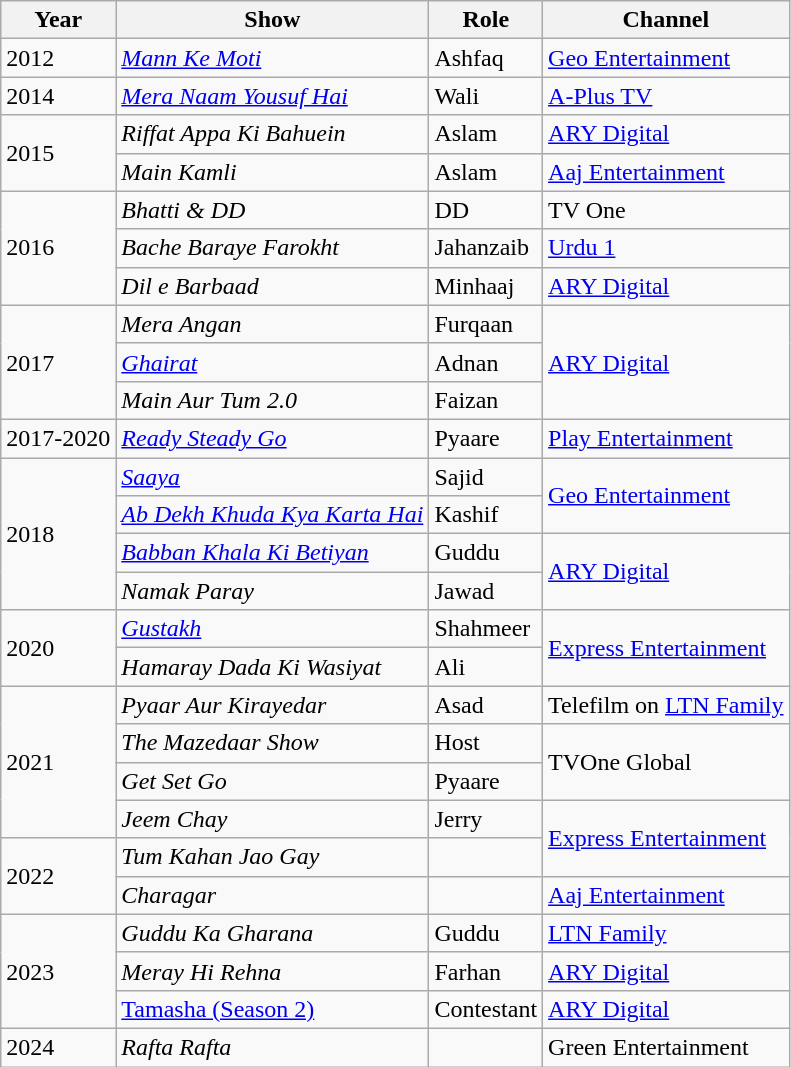<table class="wikitable sortable">
<tr style=text-align:centre;>
<th>Year</th>
<th>Show</th>
<th>Role</th>
<th>Channel</th>
</tr>
<tr>
<td>2012</td>
<td><em><a href='#'>Mann Ke Moti</a></em></td>
<td>Ashfaq</td>
<td><a href='#'>Geo Entertainment</a></td>
</tr>
<tr>
<td>2014</td>
<td><em><a href='#'>Mera Naam Yousuf Hai</a></em></td>
<td>Wali</td>
<td><a href='#'>A-Plus TV</a></td>
</tr>
<tr>
<td rowspan="2">2015</td>
<td><em>Riffat Appa Ki Bahuein</em></td>
<td>Aslam</td>
<td><a href='#'>ARY Digital</a></td>
</tr>
<tr>
<td><em>Main Kamli</em></td>
<td>Aslam</td>
<td><a href='#'>Aaj Entertainment</a></td>
</tr>
<tr>
<td rowspan="3">2016</td>
<td><em>Bhatti & DD</em></td>
<td>DD</td>
<td>TV One</td>
</tr>
<tr>
<td><em>Bache Baraye Farokht</em></td>
<td>Jahanzaib</td>
<td><a href='#'>Urdu 1</a></td>
</tr>
<tr>
<td><em>Dil e Barbaad</em></td>
<td>Minhaaj</td>
<td><a href='#'>ARY Digital</a></td>
</tr>
<tr>
<td rowspan="3">2017</td>
<td><em>Mera Angan</em></td>
<td>Furqaan</td>
<td rowspan="3"><a href='#'>ARY Digital</a></td>
</tr>
<tr>
<td><em><a href='#'>Ghairat</a></em></td>
<td>Adnan</td>
</tr>
<tr>
<td><em>Main Aur Tum 2.0</em></td>
<td>Faizan</td>
</tr>
<tr>
<td>2017-2020</td>
<td><em><a href='#'>Ready Steady Go</a></em></td>
<td>Pyaare</td>
<td><a href='#'>Play Entertainment</a></td>
</tr>
<tr>
<td rowspan="4">2018</td>
<td><em><a href='#'>Saaya</a></em></td>
<td>Sajid</td>
<td rowspan="2"><a href='#'>Geo Entertainment</a></td>
</tr>
<tr>
<td><em><a href='#'>Ab Dekh Khuda Kya Karta Hai</a></em></td>
<td>Kashif</td>
</tr>
<tr>
<td><em><a href='#'>Babban Khala Ki Betiyan</a></em></td>
<td>Guddu</td>
<td rowspan="2"><a href='#'>ARY Digital</a></td>
</tr>
<tr>
<td><em>Namak Paray</em></td>
<td>Jawad</td>
</tr>
<tr>
<td rowspan="2">2020</td>
<td><em><a href='#'>Gustakh</a></em></td>
<td>Shahmeer</td>
<td rowspan="2"><a href='#'>Express Entertainment</a></td>
</tr>
<tr>
<td><em>Hamaray Dada Ki Wasiyat</em></td>
<td>Ali</td>
</tr>
<tr>
<td rowspan="4">2021</td>
<td><em>Pyaar Aur Kirayedar</em></td>
<td>Asad</td>
<td>Telefilm on <a href='#'>LTN Family</a></td>
</tr>
<tr>
<td><em>The Mazedaar Show</em></td>
<td>Host</td>
<td rowspan="2">TVOne Global</td>
</tr>
<tr>
<td><em>Get Set Go</em></td>
<td>Pyaare</td>
</tr>
<tr>
<td><em>Jeem Chay</em></td>
<td>Jerry</td>
<td rowspan=2><a href='#'>Express Entertainment</a></td>
</tr>
<tr>
<td rowspan=2>2022</td>
<td><em>Tum Kahan Jao Gay</em></td>
<td></td>
</tr>
<tr>
<td><em>Charagar</em></td>
<td></td>
<td><a href='#'>Aaj Entertainment</a></td>
</tr>
<tr>
<td rowspan="3">2023</td>
<td><em>Guddu Ka Gharana</em></td>
<td>Guddu</td>
<td><a href='#'>LTN Family</a></td>
</tr>
<tr>
<td><em>Meray Hi Rehna</em></td>
<td>Farhan</td>
<td><a href='#'>ARY Digital</a></td>
</tr>
<tr>
<td><a href='#'>Tamasha (Season 2)</a></td>
<td>Contestant</td>
<td><a href='#'>ARY Digital</a></td>
</tr>
<tr>
<td>2024</td>
<td><em>Rafta Rafta</em></td>
<td></td>
<td>Green Entertainment</td>
</tr>
</table>
